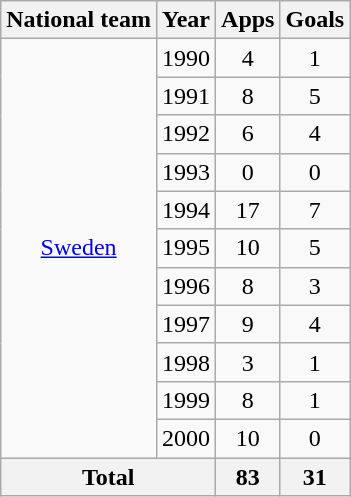<table class="wikitable" style="text-align:center">
<tr>
<th>National team</th>
<th>Year</th>
<th>Apps</th>
<th>Goals</th>
</tr>
<tr>
<td rowspan="11"><a href='#'>Sweden</a></td>
<td>1990</td>
<td>4</td>
<td>1</td>
</tr>
<tr>
<td>1991</td>
<td>8</td>
<td>5</td>
</tr>
<tr>
<td>1992</td>
<td>6</td>
<td>4</td>
</tr>
<tr>
<td>1993</td>
<td>0</td>
<td>0</td>
</tr>
<tr>
<td>1994</td>
<td>17</td>
<td>7</td>
</tr>
<tr>
<td>1995</td>
<td>10</td>
<td>5</td>
</tr>
<tr>
<td>1996</td>
<td>8</td>
<td>3</td>
</tr>
<tr>
<td>1997</td>
<td>9</td>
<td>4</td>
</tr>
<tr>
<td>1998</td>
<td>3</td>
<td>1</td>
</tr>
<tr>
<td>1999</td>
<td>8</td>
<td>1</td>
</tr>
<tr>
<td>2000</td>
<td>10</td>
<td>0</td>
</tr>
<tr>
<th colspan="2">Total</th>
<th>83</th>
<th>31</th>
</tr>
</table>
